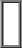<table border="1" cellspacing="0" cellpadding="5" align="center">
<tr>
<td><br></td>
</tr>
</table>
